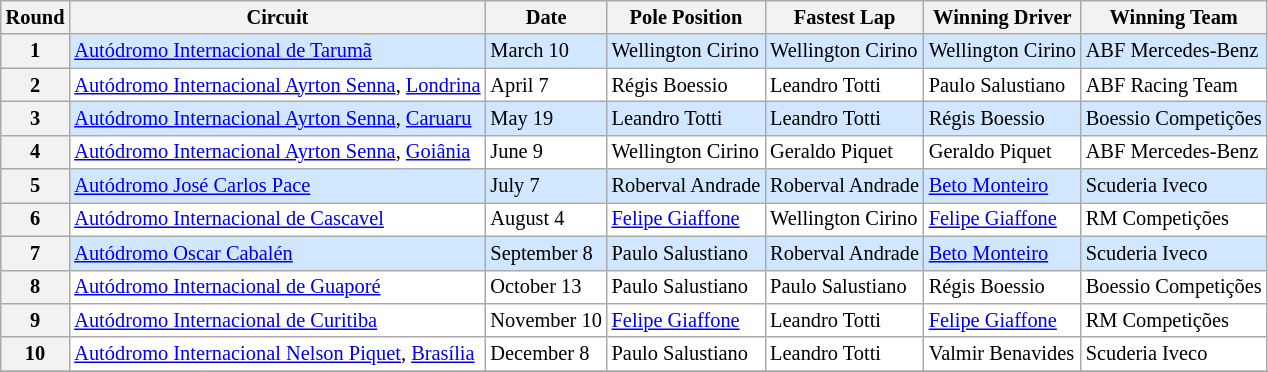<table class="wikitable" style="font-size: 85%">
<tr>
<th>Round</th>
<th>Circuit</th>
<th>Date</th>
<th>Pole Position</th>
<th>Fastest Lap</th>
<th>Winning Driver</th>
<th>Winning Team</th>
</tr>
<tr style="background:#D0E7FF;">
<th>1</th>
<td><a href='#'>Autódromo Internacional de Tarumã</a></td>
<td>March 10</td>
<td>Wellington Cirino</td>
<td>Wellington Cirino</td>
<td>Wellington Cirino</td>
<td>ABF Mercedes-Benz</td>
</tr>
<tr style="background:#FFFFFF;">
<th>2</th>
<td><a href='#'>Autódromo Internacional Ayrton Senna</a>, <a href='#'>Londrina</a></td>
<td>April 7</td>
<td>Régis Boessio</td>
<td>Leandro Totti</td>
<td>Paulo Salustiano</td>
<td>ABF Racing Team</td>
</tr>
<tr style="background:#D0E7FF;">
<th>3</th>
<td><a href='#'>Autódromo Internacional Ayrton Senna</a>, <a href='#'>Caruaru</a></td>
<td>May 19</td>
<td>Leandro Totti</td>
<td>Leandro Totti</td>
<td>Régis Boessio</td>
<td>Boessio Competições</td>
</tr>
<tr style="background:#FFFFFF;">
<th>4</th>
<td><a href='#'>Autódromo Internacional Ayrton Senna</a>, <a href='#'>Goiânia</a></td>
<td>June 9</td>
<td>Wellington Cirino</td>
<td>Geraldo Piquet</td>
<td>Geraldo Piquet</td>
<td>ABF Mercedes-Benz</td>
</tr>
<tr style="background:#D0E7FF;">
<th>5</th>
<td><a href='#'>Autódromo José Carlos Pace</a></td>
<td>July 7</td>
<td>Roberval Andrade</td>
<td>Roberval Andrade</td>
<td><a href='#'>Beto Monteiro</a></td>
<td>Scuderia Iveco</td>
</tr>
<tr style="background:#FFFFFF;">
<th>6</th>
<td><a href='#'>Autódromo Internacional de Cascavel</a></td>
<td>August 4</td>
<td><a href='#'>Felipe Giaffone</a></td>
<td>Wellington Cirino</td>
<td><a href='#'>Felipe Giaffone</a></td>
<td>RM Competições</td>
</tr>
<tr style="background:#D0E7FF;">
<th>7</th>
<td><a href='#'>Autódromo Oscar Cabalén</a></td>
<td>September 8</td>
<td>Paulo Salustiano</td>
<td>Roberval Andrade</td>
<td><a href='#'>Beto Monteiro</a></td>
<td>Scuderia Iveco</td>
</tr>
<tr style="background:#FFFFFF;">
<th>8</th>
<td><a href='#'>Autódromo Internacional de Guaporé</a></td>
<td>October 13</td>
<td>Paulo Salustiano</td>
<td>Paulo Salustiano</td>
<td>Régis Boessio</td>
<td>Boessio Competições</td>
</tr>
<tr style="background:#FFFFFF;">
<th>9</th>
<td><a href='#'>Autódromo Internacional de Curitiba</a></td>
<td>November 10</td>
<td><a href='#'>Felipe Giaffone</a></td>
<td>Leandro Totti</td>
<td><a href='#'>Felipe Giaffone</a></td>
<td>RM Competições</td>
</tr>
<tr style="background:#FFFFFF;">
<th>10</th>
<td><a href='#'>Autódromo Internacional Nelson Piquet</a>, <a href='#'>Brasília</a></td>
<td>December 8</td>
<td>Paulo Salustiano</td>
<td>Leandro Totti</td>
<td>Valmir Benavides</td>
<td>Scuderia Iveco</td>
</tr>
<tr>
</tr>
</table>
